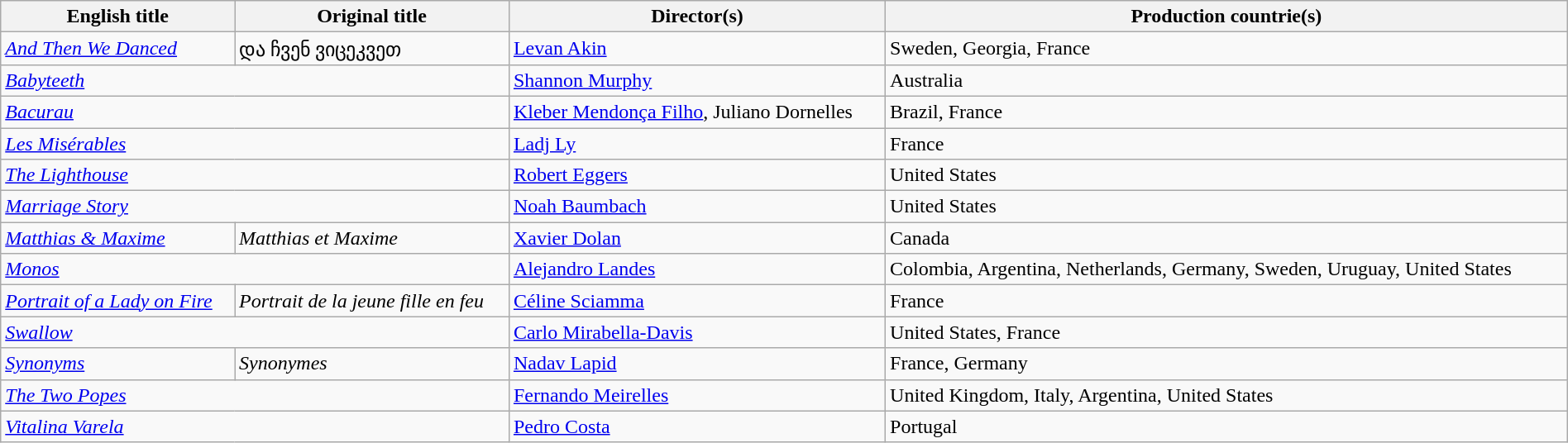<table class="sortable wikitable" style="width:100%; margin-bottom:4px">
<tr>
<th scope="col">English title</th>
<th scope="col">Original title</th>
<th scope="col">Director(s)</th>
<th scope="col">Production countrie(s)</th>
</tr>
<tr>
<td><em><a href='#'>And Then We Danced</a></em></td>
<td>და ჩვენ ვიცეკვეთ</td>
<td><a href='#'>Levan Akin</a></td>
<td>Sweden, Georgia, France</td>
</tr>
<tr>
<td colspan="2"><em><a href='#'>Babyteeth</a></em></td>
<td><a href='#'>Shannon Murphy</a></td>
<td>Australia</td>
</tr>
<tr>
<td colspan="2"><em><a href='#'>Bacurau</a></em></td>
<td><a href='#'>Kleber Mendonça Filho</a>, Juliano Dornelles</td>
<td>Brazil, France</td>
</tr>
<tr>
<td colspan="2"><em><a href='#'>Les Misérables</a></em></td>
<td><a href='#'>Ladj Ly</a></td>
<td>France</td>
</tr>
<tr>
<td colspan="2"><em><a href='#'>The Lighthouse</a></em></td>
<td><a href='#'>Robert Eggers</a></td>
<td>United States</td>
</tr>
<tr>
<td colspan="2"><em><a href='#'>Marriage Story</a></em></td>
<td><a href='#'>Noah Baumbach</a></td>
<td>United States</td>
</tr>
<tr>
<td><em><a href='#'>Matthias & Maxime</a></em></td>
<td><em>Matthias et Maxime</em></td>
<td><a href='#'>Xavier Dolan</a></td>
<td>Canada</td>
</tr>
<tr>
<td colspan="2"><em><a href='#'>Monos</a></em></td>
<td><a href='#'>Alejandro Landes</a></td>
<td>Colombia, Argentina, Netherlands, Germany, Sweden, Uruguay, United States</td>
</tr>
<tr>
<td><em><a href='#'>Portrait of a Lady on Fire</a></em></td>
<td><em>Portrait de la jeune fille en feu</em></td>
<td><a href='#'>Céline Sciamma</a></td>
<td>France</td>
</tr>
<tr>
<td colspan="2"><em><a href='#'>Swallow</a></em></td>
<td><a href='#'>Carlo Mirabella-Davis</a></td>
<td>United States, France</td>
</tr>
<tr>
<td><em><a href='#'>Synonyms</a></em></td>
<td><em>Synonymes</em></td>
<td><a href='#'>Nadav Lapid</a></td>
<td>France, Germany</td>
</tr>
<tr>
<td colspan="2"><em><a href='#'>The Two Popes</a></em></td>
<td><a href='#'>Fernando Meirelles</a></td>
<td>United Kingdom, Italy, Argentina, United States</td>
</tr>
<tr>
<td colspan="2"><em><a href='#'>Vitalina Varela</a></em></td>
<td><a href='#'>Pedro Costa</a></td>
<td>Portugal</td>
</tr>
</table>
